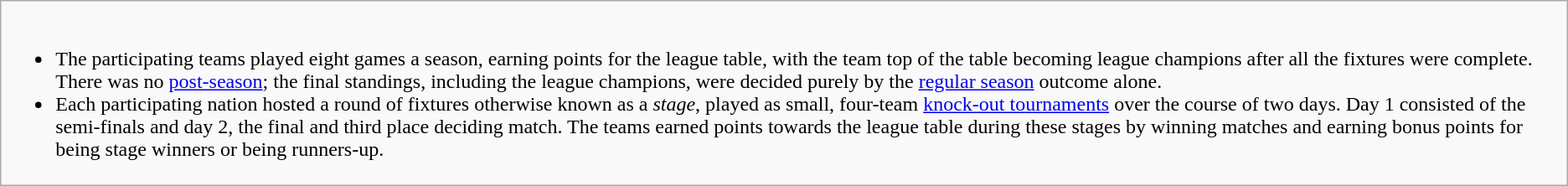<table class="wikitable mw-collapsible mw-collapsed"  style="text-align: left;font-size:100%; ">
<tr>
<td><br><ul><li>The participating teams played eight games a season, earning points for the league table, with the team top of the table becoming league champions after all the fixtures were complete. There was no <a href='#'>post-season</a>; the final standings, including the league champions, were decided purely by the <a href='#'>regular season</a> outcome alone.</li><li>Each participating nation hosted a round of fixtures otherwise known as a <em>stage</em>, played as small, four-team <a href='#'>knock-out tournaments</a> over the course of two days. Day 1 consisted of the semi-finals and day 2, the final and third place deciding match. The teams earned points towards the league table during these stages by winning matches and earning bonus points for being stage winners or being runners-up.</li></ul></td>
</tr>
</table>
